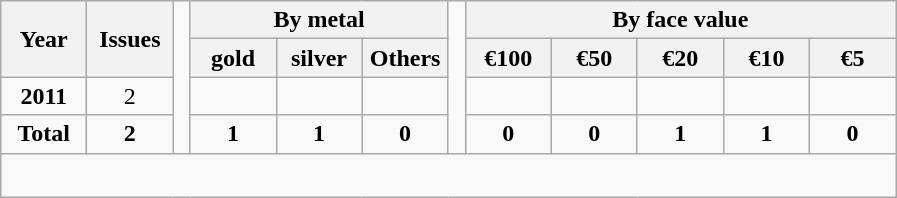<table class="wikitable" style="text-align: center;">
<tr>
<th rowspan=2 width=50px>Year</th>
<th rowspan=2 width=50px>Issues</th>
<td rowspan=4> </td>
<th colspan=3>By metal</th>
<td rowspan=4> </td>
<th colspan=5>By face value</th>
</tr>
<tr>
<th width=50px>gold</th>
<th width=50px>silver</th>
<th width=50px>Others</th>
<th width=50px>€100</th>
<th width=50px>€50</th>
<th width=50px>€20</th>
<th width=50px>€10</th>
<th width=50px>€5</th>
</tr>
<tr>
<td style="text-align: center;"><strong>2011</strong></td>
<td>2</td>
<td></td>
<td></td>
<td></td>
<td></td>
<td></td>
<td></td>
<td></td>
<td></td>
</tr>
<tr>
<td style="text-align: center;"><strong>Total</strong></td>
<td><strong>2</strong></td>
<td><strong>1</strong></td>
<td><strong>1</strong></td>
<td><strong>0</strong></td>
<td><strong>0</strong></td>
<td><strong>0</strong></td>
<td><strong>1</strong></td>
<td><strong>1</strong></td>
<td><strong>0</strong></td>
</tr>
<tr>
<td colspan="13" style="text-align: left; padding: 0;"><br><table>
<tr>
<td style="width: 50%; border: 0;"></td>
<td style="width: 50%; border: 0;"></td>
</tr>
</table>
</td>
</tr>
</table>
